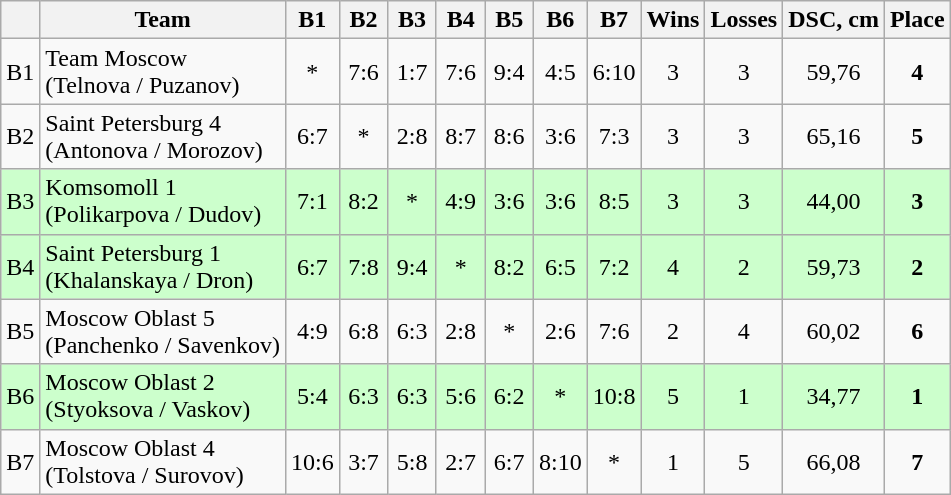<table class="wikitable" style="text-align:center">
<tr>
<th></th>
<th>Team</th>
<th width="25">B1</th>
<th width="25">B2</th>
<th width="25">B3</th>
<th width="25">B4</th>
<th width="25">B5</th>
<th width="25">B6</th>
<th width="25">B7</th>
<th width="20">Wins</th>
<th width="20">Losses</th>
<th>DSC, cm</th>
<th>Place</th>
</tr>
<tr>
<td>B1</td>
<td align=left>Team Moscow<br>(Telnova / Puzanov)</td>
<td>*</td>
<td>7:6</td>
<td>1:7</td>
<td>7:6</td>
<td>9:4</td>
<td>4:5</td>
<td>6:10</td>
<td>3</td>
<td>3</td>
<td>59,76</td>
<td><strong>4</strong></td>
</tr>
<tr>
<td>B2</td>
<td align=left>Saint Petersburg 4<br>(Antonova / Morozov)</td>
<td>6:7</td>
<td>*</td>
<td>2:8</td>
<td>8:7</td>
<td>8:6</td>
<td>3:6</td>
<td>7:3</td>
<td>3</td>
<td>3</td>
<td>65,16</td>
<td><strong>5</strong></td>
</tr>
<tr bgcolor=#cfc>
<td>B3</td>
<td align=left>Komsomoll 1<br>(Polikarpova / Dudov)</td>
<td>7:1</td>
<td>8:2</td>
<td>*</td>
<td>4:9</td>
<td>3:6</td>
<td>3:6</td>
<td>8:5</td>
<td>3</td>
<td>3</td>
<td>44,00</td>
<td><strong>3</strong></td>
</tr>
<tr bgcolor=#cfc>
<td>B4</td>
<td align=left>Saint Petersburg 1<br>(Khalanskaya / Dron)</td>
<td>6:7</td>
<td>7:8</td>
<td>9:4</td>
<td>*</td>
<td>8:2</td>
<td>6:5</td>
<td>7:2</td>
<td>4</td>
<td>2</td>
<td>59,73</td>
<td><strong>2</strong></td>
</tr>
<tr>
<td>B5</td>
<td align=left>Moscow Oblast 5<br>(Panchenko / Savenkov)</td>
<td>4:9</td>
<td>6:8</td>
<td>6:3</td>
<td>2:8</td>
<td>*</td>
<td>2:6</td>
<td>7:6</td>
<td>2</td>
<td>4</td>
<td>60,02</td>
<td><strong>6</strong></td>
</tr>
<tr bgcolor=#cfc>
<td>B6</td>
<td align=left>Moscow Oblast 2<br>(Styoksova / Vaskov)</td>
<td>5:4</td>
<td>6:3</td>
<td>6:3</td>
<td>5:6</td>
<td>6:2</td>
<td>*</td>
<td>10:8</td>
<td>5</td>
<td>1</td>
<td>34,77</td>
<td><strong>1</strong></td>
</tr>
<tr>
<td>B7</td>
<td align=left>Moscow Oblast 4<br>(Tolstova / Surovov)</td>
<td>10:6</td>
<td>3:7</td>
<td>5:8</td>
<td>2:7</td>
<td>6:7</td>
<td>8:10</td>
<td>*</td>
<td>1</td>
<td>5</td>
<td>66,08</td>
<td><strong>7</strong></td>
</tr>
</table>
